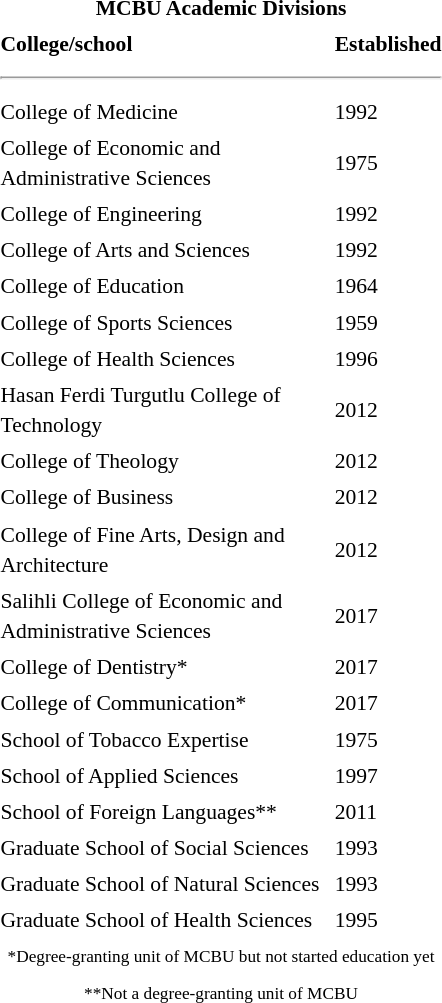<table class="toccolours" style="float:right; margin-left:1em; font-size:90%; line-height:1.4em; width:300px;">
<tr>
<th colspan="2" style="text-align: center;"><strong>MCBU Academic Divisions</strong></th>
</tr>
<tr>
<td><strong>College/school</strong></td>
<td><strong>Established</strong></td>
</tr>
<tr>
<td colspan="2"><hr></td>
</tr>
<tr>
<td>College of Medicine</td>
<td>1992</td>
</tr>
<tr>
<td>College of Economic and Administrative Sciences</td>
<td>1975</td>
</tr>
<tr>
<td>College of Engineering</td>
<td>1992</td>
</tr>
<tr>
<td>College of Arts and Sciences</td>
<td>1992</td>
</tr>
<tr>
<td>College of Education</td>
<td>1964</td>
</tr>
<tr>
<td>College of Sports Sciences</td>
<td>1959</td>
</tr>
<tr>
<td>College of Health Sciences</td>
<td>1996</td>
</tr>
<tr>
<td>Hasan Ferdi Turgutlu College of Technology</td>
<td>2012</td>
</tr>
<tr>
<td>College of Theology</td>
<td>2012</td>
</tr>
<tr>
<td>College of Business</td>
<td>2012</td>
</tr>
<tr>
<td>College of Fine Arts, Design and Architecture</td>
<td>2012</td>
</tr>
<tr>
<td>Salihli College of Economic and Administrative Sciences</td>
<td>2017</td>
</tr>
<tr>
<td>College of Dentistry*</td>
<td>2017</td>
</tr>
<tr>
<td>College of Communication*</td>
<td>2017</td>
</tr>
<tr>
<td>School of Tobacco Expertise</td>
<td>1975</td>
</tr>
<tr>
<td>School of Applied Sciences</td>
<td>1997</td>
</tr>
<tr>
<td>School of Foreign Languages**</td>
<td>2011</td>
</tr>
<tr>
<td>Graduate School of Social Sciences</td>
<td>1993</td>
</tr>
<tr>
<td>Graduate School of Natural Sciences</td>
<td>1993</td>
</tr>
<tr>
<td>Graduate School of Health Sciences</td>
<td>1995</td>
</tr>
<tr>
<td colspan="2" style="text-align: center; font-size: 80%">*Degree-granting unit of MCBU but not started education yet</td>
</tr>
<tr>
<td colspan="2" style="text-align: center; font-size: 80%">**Not a degree-granting unit of MCBU</td>
</tr>
<tr>
</tr>
</table>
